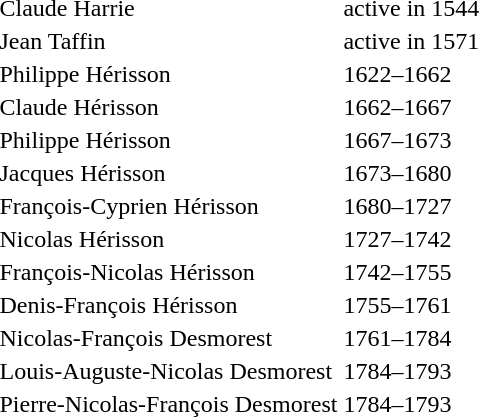<table>
<tr>
<td>Claude Harrie</td>
<td>active in 1544</td>
</tr>
<tr>
<td>Jean Taffin</td>
<td>active in 1571</td>
</tr>
<tr>
<td>Philippe Hérisson</td>
<td>1622–1662</td>
</tr>
<tr>
<td>Claude Hérisson</td>
<td>1662–1667</td>
</tr>
<tr>
<td>Philippe Hérisson</td>
<td>1667–1673</td>
</tr>
<tr>
<td>Jacques Hérisson</td>
<td>1673–1680</td>
</tr>
<tr>
<td>François-Cyprien Hérisson</td>
<td>1680–1727</td>
</tr>
<tr>
<td>Nicolas Hérisson</td>
<td>1727–1742</td>
</tr>
<tr>
<td>François-Nicolas Hérisson</td>
<td>1742–1755</td>
</tr>
<tr>
<td>Denis-François Hérisson</td>
<td>1755–1761</td>
</tr>
<tr>
<td>Nicolas-François Desmorest</td>
<td>1761–1784</td>
</tr>
<tr>
<td>Louis-Auguste-Nicolas Desmorest</td>
<td>1784–1793</td>
</tr>
<tr>
<td>Pierre-Nicolas-François Desmorest</td>
<td>1784–1793</td>
</tr>
</table>
